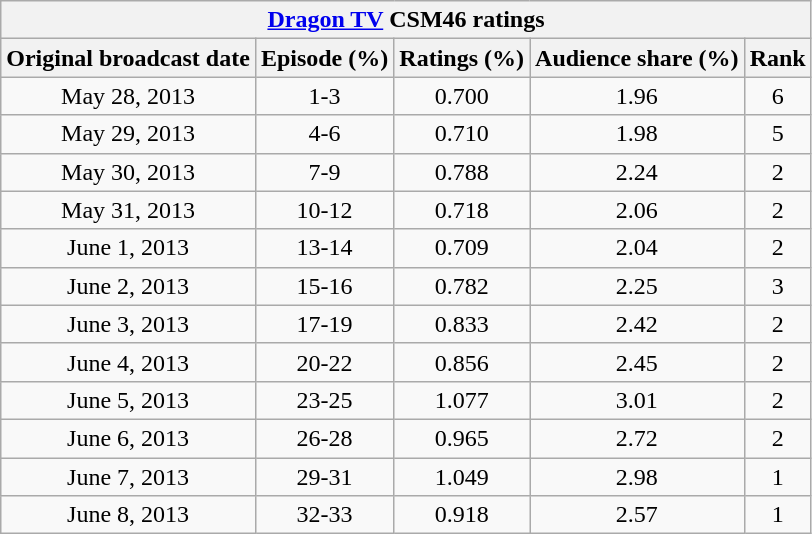<table class="wikitable sortable mw-collapsible jquery-tablesorter" style="text-align:center">
<tr>
<th colspan="5"><a href='#'>Dragon TV</a> CSM46 ratings</th>
</tr>
<tr>
<th>Original broadcast date</th>
<th>Episode (%)</th>
<th>Ratings (%)</th>
<th>Audience share (%)</th>
<th>Rank</th>
</tr>
<tr>
<td>May 28, 2013</td>
<td>1-3</td>
<td>0.700</td>
<td>1.96</td>
<td>6</td>
</tr>
<tr>
<td>May 29, 2013</td>
<td>4-6</td>
<td>0.710</td>
<td>1.98</td>
<td>5</td>
</tr>
<tr>
<td>May 30, 2013</td>
<td>7-9</td>
<td>0.788</td>
<td>2.24</td>
<td>2</td>
</tr>
<tr>
<td>May 31, 2013</td>
<td>10-12</td>
<td>0.718</td>
<td>2.06</td>
<td>2</td>
</tr>
<tr>
<td>June 1, 2013</td>
<td>13-14</td>
<td>0.709</td>
<td>2.04</td>
<td>2</td>
</tr>
<tr>
<td>June 2, 2013</td>
<td>15-16</td>
<td>0.782</td>
<td>2.25</td>
<td>3</td>
</tr>
<tr>
<td>June 3, 2013</td>
<td>17-19</td>
<td>0.833</td>
<td>2.42</td>
<td>2</td>
</tr>
<tr>
<td>June 4, 2013</td>
<td>20-22</td>
<td>0.856</td>
<td>2.45</td>
<td>2</td>
</tr>
<tr>
<td>June 5, 2013</td>
<td>23-25</td>
<td>1.077</td>
<td>3.01</td>
<td>2</td>
</tr>
<tr>
<td>June 6, 2013</td>
<td>26-28</td>
<td>0.965</td>
<td>2.72</td>
<td>2</td>
</tr>
<tr>
<td>June 7, 2013</td>
<td>29-31</td>
<td>1.049</td>
<td>2.98</td>
<td>1</td>
</tr>
<tr>
<td>June 8, 2013</td>
<td>32-33</td>
<td>0.918</td>
<td>2.57</td>
<td>1</td>
</tr>
</table>
